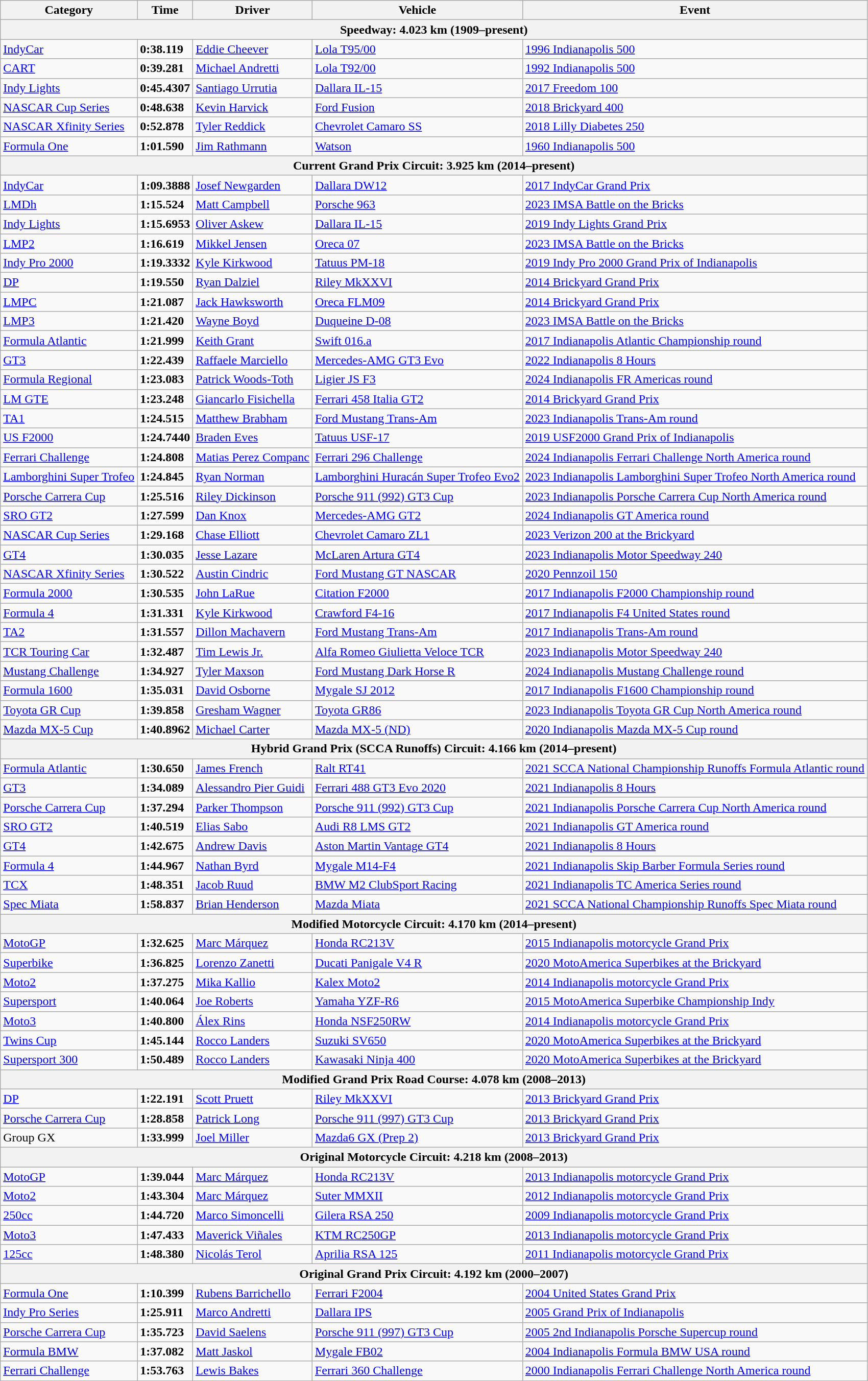<table class="wikitable">
<tr>
<th>Category</th>
<th>Time</th>
<th>Driver</th>
<th>Vehicle</th>
<th>Event</th>
</tr>
<tr>
<th colspan=5>Speedway: 4.023 km (1909–present)</th>
</tr>
<tr>
<td><a href='#'>IndyCar</a></td>
<td><strong>0:38.119</strong></td>
<td> <a href='#'>Eddie Cheever</a></td>
<td><a href='#'>Lola T95/00</a></td>
<td><a href='#'>1996 Indianapolis 500</a></td>
</tr>
<tr>
<td><a href='#'>CART</a></td>
<td><strong>0:39.281</strong></td>
<td> <a href='#'>Michael Andretti</a></td>
<td><a href='#'>Lola T92/00</a></td>
<td><a href='#'>1992 Indianapolis 500</a></td>
</tr>
<tr>
<td><a href='#'>Indy Lights</a></td>
<td><strong>0:45.4307</strong></td>
<td> <a href='#'>Santiago Urrutia</a></td>
<td><a href='#'>Dallara IL-15</a></td>
<td><a href='#'>2017 Freedom 100</a></td>
</tr>
<tr>
<td><a href='#'>NASCAR Cup Series</a></td>
<td><strong>0:48.638</strong></td>
<td> <a href='#'>Kevin Harvick</a></td>
<td><a href='#'>Ford Fusion</a></td>
<td><a href='#'>2018 Brickyard 400</a></td>
</tr>
<tr>
<td><a href='#'>NASCAR Xfinity Series</a></td>
<td><strong>0:52.878</strong></td>
<td> <a href='#'>Tyler Reddick</a></td>
<td><a href='#'>Chevrolet Camaro SS</a></td>
<td><a href='#'>2018 Lilly Diabetes 250</a></td>
</tr>
<tr>
<td><a href='#'>Formula One</a></td>
<td><strong>1:01.590</strong></td>
<td> <a href='#'>Jim Rathmann</a></td>
<td><a href='#'>Watson</a></td>
<td><a href='#'>1960 Indianapolis 500</a></td>
</tr>
<tr>
<th colspan=5>Current Grand Prix Circuit: 3.925 km (2014–present)</th>
</tr>
<tr>
<td><a href='#'>IndyCar</a></td>
<td><strong>1:09.3888</strong></td>
<td> <a href='#'>Josef Newgarden</a></td>
<td><a href='#'>Dallara DW12</a></td>
<td><a href='#'>2017 IndyCar Grand Prix</a></td>
</tr>
<tr>
<td><a href='#'>LMDh</a></td>
<td><strong>1:15.524</strong></td>
<td> <a href='#'>Matt Campbell</a></td>
<td><a href='#'>Porsche 963</a></td>
<td><a href='#'>2023 IMSA Battle on the Bricks</a></td>
</tr>
<tr>
<td><a href='#'>Indy Lights</a></td>
<td><strong>1:15.6953</strong></td>
<td> <a href='#'>Oliver Askew</a></td>
<td><a href='#'>Dallara IL-15</a></td>
<td><a href='#'>2019 Indy Lights Grand Prix</a></td>
</tr>
<tr>
<td><a href='#'>LMP2</a></td>
<td><strong>1:16.619</strong></td>
<td> <a href='#'>Mikkel Jensen</a></td>
<td><a href='#'>Oreca 07</a></td>
<td><a href='#'>2023 IMSA Battle on the Bricks</a></td>
</tr>
<tr>
<td><a href='#'>Indy Pro 2000</a></td>
<td><strong>1:19.3332</strong></td>
<td> <a href='#'>Kyle Kirkwood</a></td>
<td><a href='#'>Tatuus PM-18</a></td>
<td><a href='#'>2019 Indy Pro 2000 Grand Prix of Indianapolis</a></td>
</tr>
<tr>
<td><a href='#'>DP</a></td>
<td><strong>1:19.550</strong></td>
<td> <a href='#'>Ryan Dalziel</a></td>
<td><a href='#'>Riley MkXXVI</a></td>
<td><a href='#'>2014 Brickyard Grand Prix</a></td>
</tr>
<tr>
<td><a href='#'>LMPC</a></td>
<td><strong>1:21.087</strong></td>
<td> <a href='#'>Jack Hawksworth</a></td>
<td><a href='#'>Oreca FLM09</a></td>
<td><a href='#'>2014 Brickyard Grand Prix</a></td>
</tr>
<tr>
<td><a href='#'>LMP3</a></td>
<td><strong>1:21.420</strong></td>
<td> <a href='#'>Wayne Boyd</a></td>
<td><a href='#'>Duqueine D-08</a></td>
<td><a href='#'>2023 IMSA Battle on the Bricks</a></td>
</tr>
<tr>
<td><a href='#'>Formula Atlantic</a></td>
<td><strong>1:21.999</strong></td>
<td> <a href='#'>Keith Grant</a></td>
<td><a href='#'>Swift 016.a</a></td>
<td><a href='#'>2017 Indianapolis Atlantic Championship round</a></td>
</tr>
<tr>
<td><a href='#'>GT3</a></td>
<td><strong>1:22.439</strong></td>
<td> <a href='#'>Raffaele Marciello</a></td>
<td><a href='#'>Mercedes-AMG GT3 Evo</a></td>
<td><a href='#'>2022 Indianapolis 8 Hours</a></td>
</tr>
<tr>
<td><a href='#'>Formula Regional</a></td>
<td><strong>1:23.083</strong></td>
<td> <a href='#'>Patrick Woods-Toth</a></td>
<td><a href='#'>Ligier JS F3</a></td>
<td><a href='#'>2024 Indianapolis FR Americas round</a></td>
</tr>
<tr>
<td><a href='#'>LM GTE</a></td>
<td><strong>1:23.248</strong></td>
<td> <a href='#'>Giancarlo Fisichella</a></td>
<td><a href='#'>Ferrari 458 Italia GT2</a></td>
<td><a href='#'>2014 Brickyard Grand Prix</a></td>
</tr>
<tr>
<td><a href='#'>TA1</a></td>
<td><strong>1:24.515</strong></td>
<td> <a href='#'>Matthew Brabham</a></td>
<td><a href='#'>Ford Mustang Trans-Am</a></td>
<td><a href='#'>2023 Indianapolis Trans-Am round</a></td>
</tr>
<tr>
<td><a href='#'>US F2000</a></td>
<td><strong>1:24.7440</strong></td>
<td> <a href='#'>Braden Eves</a></td>
<td><a href='#'>Tatuus USF-17</a></td>
<td><a href='#'>2019 USF2000 Grand Prix of Indianapolis</a></td>
</tr>
<tr>
<td><a href='#'>Ferrari Challenge</a></td>
<td><strong>1:24.808</strong></td>
<td> <a href='#'>Matias Perez Companc</a></td>
<td><a href='#'>Ferrari 296 Challenge</a></td>
<td><a href='#'>2024 Indianapolis Ferrari Challenge North America round</a></td>
</tr>
<tr>
<td><a href='#'>Lamborghini Super Trofeo</a></td>
<td><strong>1:24.845</strong></td>
<td> <a href='#'>Ryan Norman</a></td>
<td><a href='#'>Lamborghini Huracán Super Trofeo Evo2</a></td>
<td><a href='#'>2023 Indianapolis Lamborghini Super Trofeo North America round</a></td>
</tr>
<tr>
<td><a href='#'>Porsche Carrera Cup</a></td>
<td><strong>1:25.516</strong></td>
<td> <a href='#'>Riley Dickinson</a></td>
<td><a href='#'>Porsche 911 (992) GT3 Cup</a></td>
<td><a href='#'>2023 Indianapolis Porsche Carrera Cup North America round</a></td>
</tr>
<tr>
<td><a href='#'>SRO GT2</a></td>
<td><strong>1:27.599</strong></td>
<td> <a href='#'>Dan Knox</a></td>
<td><a href='#'>Mercedes-AMG GT2</a></td>
<td><a href='#'>2024 Indianapolis GT America round</a></td>
</tr>
<tr>
<td><a href='#'>NASCAR Cup Series</a></td>
<td><strong>1:29.168</strong></td>
<td> <a href='#'>Chase Elliott</a></td>
<td><a href='#'>Chevrolet Camaro ZL1</a></td>
<td><a href='#'>2023 Verizon 200 at the Brickyard</a></td>
</tr>
<tr>
<td><a href='#'>GT4</a></td>
<td><strong>1:30.035</strong></td>
<td> <a href='#'>Jesse Lazare</a></td>
<td><a href='#'>McLaren Artura GT4</a></td>
<td><a href='#'>2023 Indianapolis Motor Speedway 240</a></td>
</tr>
<tr>
<td><a href='#'>NASCAR Xfinity Series</a></td>
<td><strong>1:30.522</strong></td>
<td> <a href='#'>Austin Cindric</a></td>
<td><a href='#'>Ford Mustang GT NASCAR</a></td>
<td><a href='#'>2020 Pennzoil 150</a></td>
</tr>
<tr>
<td><a href='#'>Formula 2000</a></td>
<td><strong>1:30.535</strong></td>
<td> <a href='#'>John LaRue</a></td>
<td><a href='#'>Citation F2000</a></td>
<td><a href='#'>2017 Indianapolis F2000 Championship round</a></td>
</tr>
<tr>
<td><a href='#'>Formula 4</a></td>
<td><strong>1:31.331</strong></td>
<td> <a href='#'>Kyle Kirkwood</a></td>
<td><a href='#'>Crawford F4-16</a></td>
<td><a href='#'>2017 Indianapolis F4 United States round</a></td>
</tr>
<tr>
<td><a href='#'>TA2</a></td>
<td><strong>1:31.557</strong></td>
<td> <a href='#'>Dillon Machavern</a></td>
<td><a href='#'>Ford Mustang Trans-Am</a></td>
<td><a href='#'>2017 Indianapolis Trans-Am round</a></td>
</tr>
<tr>
<td><a href='#'>TCR Touring Car</a></td>
<td><strong>1:32.487</strong></td>
<td> <a href='#'>Tim Lewis Jr.</a></td>
<td><a href='#'>Alfa Romeo Giulietta Veloce TCR</a></td>
<td><a href='#'>2023 Indianapolis Motor Speedway 240</a></td>
</tr>
<tr>
<td><a href='#'>Mustang Challenge</a></td>
<td><strong>1:34.927</strong></td>
<td> <a href='#'>Tyler Maxson</a></td>
<td><a href='#'>Ford Mustang Dark Horse R</a></td>
<td><a href='#'>2024 Indianapolis Mustang Challenge round</a></td>
</tr>
<tr>
<td><a href='#'>Formula 1600</a></td>
<td><strong>1:35.031</strong></td>
<td> <a href='#'>David Osborne</a></td>
<td><a href='#'>Mygale SJ 2012</a></td>
<td><a href='#'>2017 Indianapolis F1600 Championship round</a></td>
</tr>
<tr>
<td><a href='#'>Toyota GR Cup</a></td>
<td><strong>1:39.858</strong></td>
<td> <a href='#'>Gresham Wagner</a></td>
<td><a href='#'>Toyota GR86</a></td>
<td><a href='#'>2023 Indianapolis Toyota GR Cup North America round</a></td>
</tr>
<tr>
<td><a href='#'>Mazda MX-5 Cup</a></td>
<td><strong>1:40.8962</strong></td>
<td> <a href='#'>Michael Carter</a></td>
<td><a href='#'>Mazda MX-5 (ND)</a></td>
<td><a href='#'>2020 Indianapolis Mazda MX-5 Cup round</a></td>
</tr>
<tr>
<th colspan="5">Hybrid Grand Prix (SCCA Runoffs) Circuit: 4.166 km (2014–present)</th>
</tr>
<tr>
<td><a href='#'>Formula Atlantic</a></td>
<td><strong>1:30.650</strong></td>
<td> <a href='#'>James French</a></td>
<td><a href='#'>Ralt RT41</a></td>
<td><a href='#'>2021 SCCA National Championship Runoffs Formula Atlantic round</a></td>
</tr>
<tr>
<td><a href='#'>GT3</a></td>
<td><strong>1:34.089</strong></td>
<td> <a href='#'>Alessandro Pier Guidi</a></td>
<td><a href='#'>Ferrari 488 GT3 Evo 2020</a></td>
<td><a href='#'>2021 Indianapolis 8 Hours</a></td>
</tr>
<tr>
<td><a href='#'>Porsche Carrera Cup</a></td>
<td><strong>1:37.294</strong></td>
<td> <a href='#'>Parker Thompson</a></td>
<td><a href='#'>Porsche 911 (992) GT3 Cup</a></td>
<td><a href='#'>2021 Indianapolis Porsche Carrera Cup North America round</a></td>
</tr>
<tr>
<td><a href='#'>SRO GT2</a></td>
<td><strong>1:40.519</strong></td>
<td> <a href='#'>Elias Sabo</a></td>
<td><a href='#'>Audi R8 LMS GT2</a></td>
<td><a href='#'>2021 Indianapolis GT America round</a></td>
</tr>
<tr>
<td><a href='#'>GT4</a></td>
<td><strong>1:42.675</strong></td>
<td> <a href='#'>Andrew Davis</a></td>
<td><a href='#'>Aston Martin Vantage GT4</a></td>
<td><a href='#'>2021 Indianapolis 8 Hours</a></td>
</tr>
<tr>
<td><a href='#'>Formula 4</a></td>
<td><strong>1:44.967</strong></td>
<td> <a href='#'>Nathan Byrd</a></td>
<td><a href='#'>Mygale M14-F4</a></td>
<td><a href='#'>2021 Indianapolis Skip Barber Formula Series round</a></td>
</tr>
<tr>
<td><a href='#'>TCX</a></td>
<td><strong>1:48.351</strong></td>
<td> <a href='#'>Jacob Ruud</a></td>
<td><a href='#'>BMW M2 ClubSport Racing</a></td>
<td><a href='#'>2021 Indianapolis TC America Series round</a></td>
</tr>
<tr>
<td><a href='#'>Spec Miata</a></td>
<td><strong>1:58.837</strong></td>
<td> <a href='#'>Brian Henderson</a></td>
<td><a href='#'>Mazda Miata</a></td>
<td><a href='#'>2021 SCCA National Championship Runoffs Spec Miata round</a></td>
</tr>
<tr>
<th colspan=5>Modified Motorcycle Circuit: 4.170 km (2014–present)</th>
</tr>
<tr>
<td><a href='#'>MotoGP</a></td>
<td><strong>1:32.625</strong></td>
<td> <a href='#'>Marc Márquez</a></td>
<td><a href='#'>Honda RC213V</a></td>
<td><a href='#'>2015 Indianapolis motorcycle Grand Prix</a></td>
</tr>
<tr>
<td><a href='#'>Superbike</a></td>
<td><strong>1:36.825</strong></td>
<td> <a href='#'>Lorenzo Zanetti</a></td>
<td><a href='#'>Ducati Panigale V4 R</a></td>
<td><a href='#'>2020 MotoAmerica Superbikes at the Brickyard</a></td>
</tr>
<tr>
<td><a href='#'>Moto2</a></td>
<td><strong>1:37.275</strong></td>
<td> <a href='#'>Mika Kallio</a></td>
<td><a href='#'>Kalex Moto2</a></td>
<td><a href='#'>2014 Indianapolis motorcycle Grand Prix</a></td>
</tr>
<tr>
<td><a href='#'>Supersport</a></td>
<td><strong>1:40.064</strong></td>
<td> <a href='#'>Joe Roberts</a></td>
<td><a href='#'>Yamaha YZF-R6</a></td>
<td><a href='#'>2015 MotoAmerica Superbike Championship Indy</a></td>
</tr>
<tr>
<td><a href='#'>Moto3</a></td>
<td><strong>1:40.800</strong></td>
<td> <a href='#'>Álex Rins</a></td>
<td><a href='#'>Honda NSF250RW</a></td>
<td><a href='#'>2014 Indianapolis motorcycle Grand Prix</a></td>
</tr>
<tr>
<td><a href='#'>Twins Cup</a></td>
<td><strong>1:45.144</strong></td>
<td> <a href='#'>Rocco Landers</a></td>
<td><a href='#'>Suzuki SV650</a></td>
<td><a href='#'>2020 MotoAmerica Superbikes at the Brickyard</a></td>
</tr>
<tr>
<td><a href='#'>Supersport 300</a></td>
<td><strong>1:50.489</strong></td>
<td> <a href='#'>Rocco Landers</a></td>
<td><a href='#'>Kawasaki Ninja 400</a></td>
<td><a href='#'>2020 MotoAmerica Superbikes at the Brickyard</a></td>
</tr>
<tr>
<th colspan=5>Modified Grand Prix Road Course: 4.078 km (2008–2013)</th>
</tr>
<tr>
<td><a href='#'>DP</a></td>
<td><strong>1:22.191</strong></td>
<td> <a href='#'>Scott Pruett</a></td>
<td><a href='#'>Riley MkXXVI</a></td>
<td><a href='#'>2013 Brickyard Grand Prix</a></td>
</tr>
<tr>
<td><a href='#'>Porsche Carrera Cup</a></td>
<td><strong>1:28.858</strong></td>
<td> <a href='#'>Patrick Long</a></td>
<td><a href='#'>Porsche 911 (997) GT3 Cup</a></td>
<td><a href='#'>2013 Brickyard Grand Prix</a></td>
</tr>
<tr>
<td>Group GX</td>
<td><strong>1:33.999</strong></td>
<td> <a href='#'>Joel Miller</a></td>
<td><a href='#'>Mazda6 GX (Prep 2)</a></td>
<td><a href='#'>2013 Brickyard Grand Prix</a></td>
</tr>
<tr>
<th colspan=5>Original Motorcycle Circuit: 4.218 km (2008–2013)</th>
</tr>
<tr>
<td><a href='#'>MotoGP</a></td>
<td><strong>1:39.044</strong></td>
<td> <a href='#'>Marc Márquez</a></td>
<td><a href='#'>Honda RC213V</a></td>
<td><a href='#'>2013 Indianapolis motorcycle Grand Prix</a></td>
</tr>
<tr>
<td><a href='#'>Moto2</a></td>
<td><strong>1:43.304</strong></td>
<td> <a href='#'>Marc Márquez</a></td>
<td><a href='#'>Suter MMXII</a></td>
<td><a href='#'>2012 Indianapolis motorcycle Grand Prix</a></td>
</tr>
<tr>
<td><a href='#'>250cc</a></td>
<td><strong>1:44.720</strong></td>
<td> <a href='#'>Marco Simoncelli</a></td>
<td><a href='#'>Gilera RSA 250</a></td>
<td><a href='#'>2009 Indianapolis motorcycle Grand Prix</a></td>
</tr>
<tr>
<td><a href='#'>Moto3</a></td>
<td><strong>1:47.433</strong></td>
<td> <a href='#'>Maverick Viñales</a></td>
<td><a href='#'>KTM RC250GP</a></td>
<td><a href='#'>2013 Indianapolis motorcycle Grand Prix</a></td>
</tr>
<tr>
<td><a href='#'>125cc</a></td>
<td><strong>1:48.380</strong></td>
<td> <a href='#'>Nicolás Terol</a></td>
<td><a href='#'>Aprilia RSA 125</a></td>
<td><a href='#'>2011 Indianapolis motorcycle Grand Prix</a></td>
</tr>
<tr>
<th colspan=5>Original Grand Prix Circuit: 4.192 km (2000–2007)</th>
</tr>
<tr>
<td><a href='#'>Formula One</a></td>
<td><strong>1:10.399</strong></td>
<td> <a href='#'>Rubens Barrichello</a></td>
<td><a href='#'>Ferrari F2004</a></td>
<td><a href='#'>2004 United States Grand Prix</a></td>
</tr>
<tr>
<td><a href='#'>Indy Pro Series</a></td>
<td><strong>1:25.911</strong></td>
<td> <a href='#'>Marco Andretti</a></td>
<td><a href='#'>Dallara IPS</a></td>
<td><a href='#'>2005 Grand Prix of Indianapolis</a></td>
</tr>
<tr>
<td><a href='#'>Porsche Carrera Cup</a></td>
<td><strong>1:35.723</strong></td>
<td> <a href='#'>David Saelens</a></td>
<td><a href='#'>Porsche 911 (997) GT3 Cup</a></td>
<td><a href='#'>2005 2nd Indianapolis Porsche Supercup round</a></td>
</tr>
<tr>
<td><a href='#'>Formula BMW</a></td>
<td><strong>1:37.082</strong></td>
<td> <a href='#'>Matt Jaskol</a></td>
<td><a href='#'>Mygale FB02</a></td>
<td><a href='#'>2004 Indianapolis Formula BMW USA round</a></td>
</tr>
<tr>
<td><a href='#'>Ferrari Challenge</a></td>
<td><strong>1:53.763</strong></td>
<td> <a href='#'>Lewis Bakes</a></td>
<td><a href='#'>Ferrari 360 Challenge</a></td>
<td><a href='#'>2000 Indianapolis Ferrari Challenge North America round</a></td>
</tr>
<tr>
</tr>
</table>
